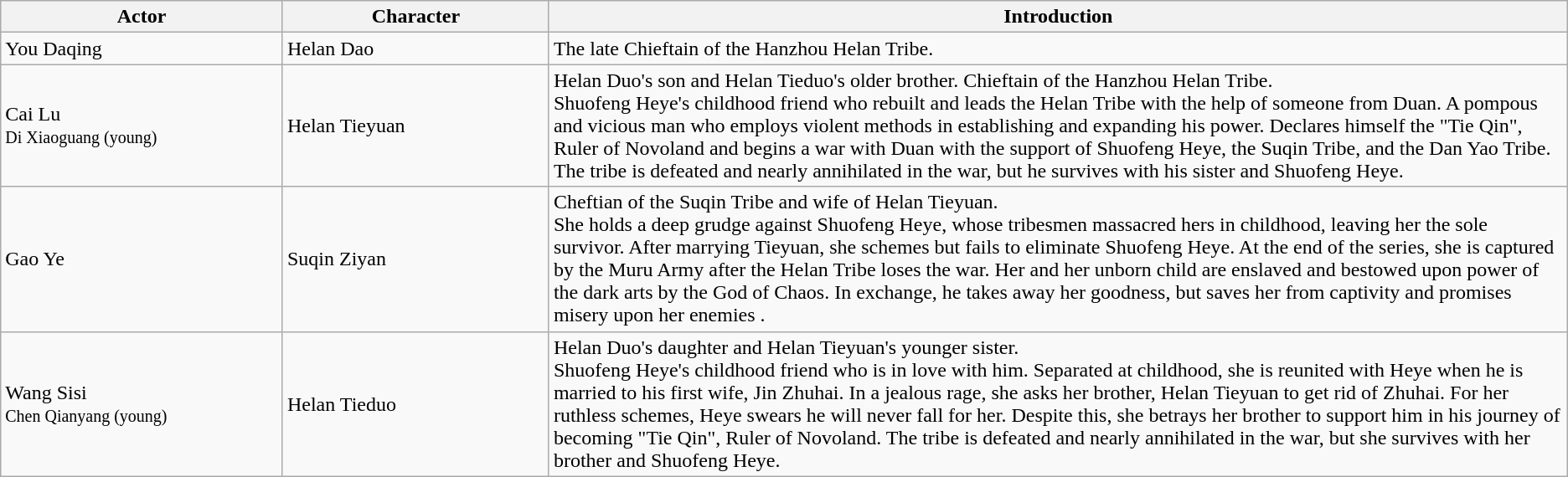<table class="wikitable">
<tr>
<th style="width:18%">Actor</th>
<th style="width:17%">Character</th>
<th>Introduction</th>
</tr>
<tr>
<td>You Daqing</td>
<td>Helan Dao</td>
<td>The late Chieftain of the Hanzhou Helan Tribe.</td>
</tr>
<tr>
<td>Cai Lu <br> <small>Di Xiaoguang (young)</small></td>
<td>Helan Tieyuan</td>
<td>Helan Duo's son and Helan Tieduo's older brother. Chieftain of the Hanzhou Helan Tribe.<br>Shuofeng Heye's childhood friend who rebuilt and leads the Helan Tribe with the help of someone from Duan. A pompous and vicious man who employs violent methods in establishing and expanding his power. Declares himself the "Tie Qin", Ruler of Novoland and begins a war with Duan with the support of Shuofeng Heye, the Suqin Tribe, and the Dan Yao Tribe. The tribe is defeated and nearly annihilated in the war, but he survives with his sister and Shuofeng Heye.</td>
</tr>
<tr>
<td>Gao Ye</td>
<td>Suqin Ziyan</td>
<td>Cheftian of the Suqin Tribe and wife of Helan Tieyuan.<br>She holds a deep grudge against Shuofeng Heye, whose tribesmen massacred hers in childhood, leaving her the sole survivor. After marrying Tieyuan, she schemes but fails to eliminate Shuofeng Heye. At the end of the series, she is captured by the Muru Army after the Helan Tribe loses the war. Her and her unborn child are enslaved and bestowed upon power of the dark arts by the God of Chaos. In exchange, he takes away her goodness, but saves her from captivity and promises misery upon her enemies .</td>
</tr>
<tr>
<td>Wang Sisi <br>  <small>Chen Qianyang (young)</small></td>
<td>Helan Tieduo</td>
<td>Helan Duo's daughter and Helan Tieyuan's younger sister.<br>Shuofeng Heye's childhood friend who is in love with him. Separated at childhood, she is reunited with Heye when he is married to his first wife, Jin Zhuhai. In a jealous rage, she asks her brother, Helan Tieyuan to get rid of Zhuhai. For her ruthless schemes, Heye swears he will never fall for her. Despite this, she betrays her brother to support him in his journey of becoming "Tie Qin", Ruler of Novoland. The tribe is defeated and nearly annihilated in the war, but she survives with her brother and Shuofeng Heye.</td>
</tr>
</table>
